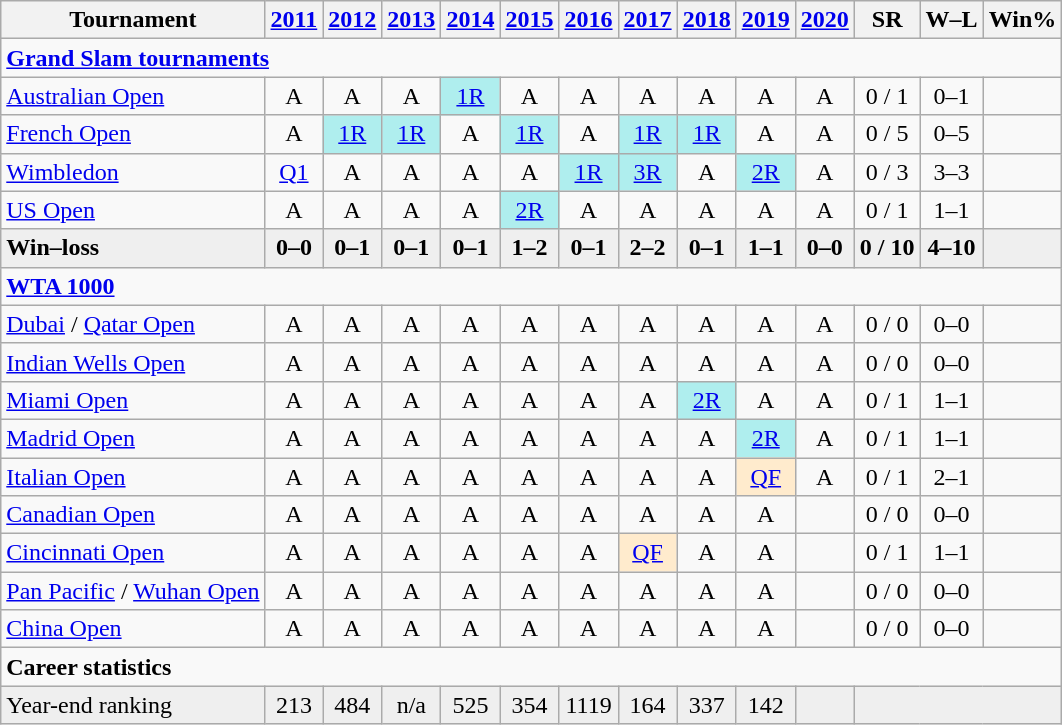<table class=wikitable style=text-align:center>
<tr>
<th>Tournament</th>
<th><a href='#'>2011</a></th>
<th><a href='#'>2012</a></th>
<th><a href='#'>2013</a></th>
<th><a href='#'>2014</a></th>
<th><a href='#'>2015</a></th>
<th><a href='#'>2016</a></th>
<th><a href='#'>2017</a></th>
<th><a href='#'>2018</a></th>
<th><a href='#'>2019</a></th>
<th><a href='#'>2020</a></th>
<th>SR</th>
<th>W–L</th>
<th>Win%</th>
</tr>
<tr>
<td colspan="14" align="left"><strong><a href='#'>Grand Slam tournaments</a></strong></td>
</tr>
<tr>
<td align="left"><a href='#'>Australian Open</a></td>
<td>A</td>
<td>A</td>
<td>A</td>
<td bgcolor="afeeee"><a href='#'>1R</a></td>
<td>A</td>
<td>A</td>
<td>A</td>
<td>A</td>
<td>A</td>
<td>A</td>
<td>0 / 1</td>
<td>0–1</td>
<td></td>
</tr>
<tr>
<td align="left"><a href='#'>French Open</a></td>
<td>A</td>
<td bgcolor="afeeee"><a href='#'>1R</a></td>
<td bgcolor="afeeee"><a href='#'>1R</a></td>
<td>A</td>
<td bgcolor="afeeee"><a href='#'>1R</a></td>
<td>A</td>
<td bgcolor="afeeee"><a href='#'>1R</a></td>
<td bgcolor="afeeee"><a href='#'>1R</a></td>
<td>A</td>
<td>A</td>
<td>0 / 5</td>
<td>0–5</td>
<td></td>
</tr>
<tr>
<td align="left"><a href='#'>Wimbledon</a></td>
<td><a href='#'>Q1</a></td>
<td>A</td>
<td>A</td>
<td>A</td>
<td>A</td>
<td bgcolor="afeeee"><a href='#'>1R</a></td>
<td bgcolor="afeeee"><a href='#'>3R</a></td>
<td>A</td>
<td bgcolor="afeeee"><a href='#'>2R</a></td>
<td>A</td>
<td>0 / 3</td>
<td>3–3</td>
<td></td>
</tr>
<tr>
<td align="left"><a href='#'>US Open</a></td>
<td>A</td>
<td>A</td>
<td>A</td>
<td>A</td>
<td style="background:#afeeee;"><a href='#'>2R</a></td>
<td>A</td>
<td>A</td>
<td>A</td>
<td>A</td>
<td>A</td>
<td>0 / 1</td>
<td>1–1</td>
<td></td>
</tr>
<tr style="background:#efefef; font-weight:bold;">
<td style="text-align:left;">Win–loss</td>
<td>0–0</td>
<td>0–1</td>
<td>0–1</td>
<td>0–1</td>
<td>1–2</td>
<td>0–1</td>
<td>2–2</td>
<td>0–1</td>
<td>1–1</td>
<td>0–0</td>
<td>0 / 10</td>
<td>4–10</td>
<td></td>
</tr>
<tr>
<td colspan="14" align="left"><strong><a href='#'>WTA 1000</a></strong></td>
</tr>
<tr>
<td align=left><a href='#'>Dubai</a> / <a href='#'>Qatar Open</a></td>
<td>A</td>
<td>A</td>
<td>A</td>
<td>A</td>
<td>A</td>
<td>A</td>
<td>A</td>
<td>A</td>
<td>A</td>
<td>A</td>
<td>0 / 0</td>
<td>0–0</td>
<td></td>
</tr>
<tr>
<td align=left><a href='#'>Indian Wells Open</a></td>
<td>A</td>
<td>A</td>
<td>A</td>
<td>A</td>
<td>A</td>
<td>A</td>
<td>A</td>
<td>A</td>
<td>A</td>
<td>A</td>
<td>0 / 0</td>
<td>0–0</td>
<td></td>
</tr>
<tr>
<td align=left><a href='#'>Miami Open</a></td>
<td>A</td>
<td>A</td>
<td>A</td>
<td>A</td>
<td>A</td>
<td>A</td>
<td>A</td>
<td bgcolor=afeeee><a href='#'>2R</a></td>
<td>A</td>
<td>A</td>
<td>0 / 1</td>
<td>1–1</td>
<td></td>
</tr>
<tr>
<td align=left><a href='#'>Madrid Open</a></td>
<td>A</td>
<td>A</td>
<td>A</td>
<td>A</td>
<td>A</td>
<td>A</td>
<td>A</td>
<td>A</td>
<td bgcolor=afeeee><a href='#'>2R</a></td>
<td>A</td>
<td>0 / 1</td>
<td>1–1</td>
<td></td>
</tr>
<tr>
<td align=left><a href='#'>Italian Open</a></td>
<td>A</td>
<td>A</td>
<td>A</td>
<td>A</td>
<td>A</td>
<td>A</td>
<td>A</td>
<td>A</td>
<td bgcolor=ffebcd><a href='#'>QF</a></td>
<td>A</td>
<td>0 / 1</td>
<td>2–1</td>
<td></td>
</tr>
<tr>
<td align=left><a href='#'>Canadian Open</a></td>
<td>A</td>
<td>A</td>
<td>A</td>
<td>A</td>
<td>A</td>
<td>A</td>
<td>A</td>
<td>A</td>
<td>A</td>
<td></td>
<td>0 / 0</td>
<td>0–0</td>
<td></td>
</tr>
<tr>
<td align=left><a href='#'>Cincinnati Open</a></td>
<td>A</td>
<td>A</td>
<td>A</td>
<td>A</td>
<td>A</td>
<td>A</td>
<td bgcolor=ffebcd><a href='#'>QF</a></td>
<td>A</td>
<td>A</td>
<td></td>
<td>0 / 1</td>
<td>1–1</td>
<td></td>
</tr>
<tr>
<td align=left><a href='#'>Pan Pacific</a> / <a href='#'>Wuhan Open</a></td>
<td>A</td>
<td>A</td>
<td>A</td>
<td>A</td>
<td>A</td>
<td>A</td>
<td>A</td>
<td>A</td>
<td>A</td>
<td></td>
<td>0 / 0</td>
<td>0–0</td>
<td></td>
</tr>
<tr>
<td align=left><a href='#'>China Open</a></td>
<td>A</td>
<td>A</td>
<td>A</td>
<td>A</td>
<td>A</td>
<td>A</td>
<td>A</td>
<td>A</td>
<td>A</td>
<td></td>
<td>0 / 0</td>
<td>0–0</td>
<td></td>
</tr>
<tr>
<td colspan="14" align="left"><strong>Career statistics</strong></td>
</tr>
<tr bgcolor=efefef>
<td align=left>Year-end ranking</td>
<td>213</td>
<td>484</td>
<td>n/a</td>
<td>525</td>
<td>354</td>
<td>1119</td>
<td>164</td>
<td>337</td>
<td>142</td>
<td></td>
<td colspan="3"></td>
</tr>
</table>
